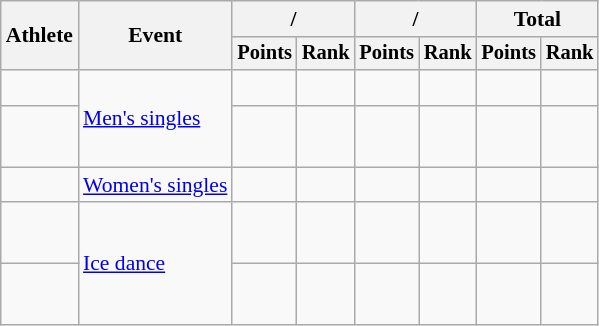<table class="wikitable" style="font-size:90%; text-align:center">
<tr>
<th rowspan=2>Athlete</th>
<th rowspan=2>Event</th>
<th colspan=2>/</th>
<th colspan=2>/</th>
<th colspan=2>Total</th>
</tr>
<tr style="font-size:95%">
<th>Points</th>
<th>Rank</th>
<th>Points</th>
<th>Rank</th>
<th>Points</th>
<th>Rank</th>
</tr>
<tr>
<td align=left> </td>
<td align=left rowspan=2><a href='#'>Men's singles</a></td>
<td></td>
<td></td>
<td></td>
<td></td>
<td></td>
<td></td>
</tr>
<tr>
<td align=left> <br> </td>
<td></td>
<td></td>
<td></td>
<td></td>
<td></td>
<td></td>
</tr>
<tr>
<td align=left> </td>
<td align=left><a href='#'>Women's singles</a></td>
<td></td>
<td></td>
<td></td>
<td></td>
<td></td>
<td></td>
</tr>
<tr>
<td align=left> <br> </td>
<td align=left rowspan=2><a href='#'>Ice dance</a></td>
<td></td>
<td></td>
<td></td>
<td></td>
<td></td>
<td></td>
</tr>
<tr>
<td align=left> <br> </td>
<td></td>
<td></td>
<td></td>
<td></td>
<td></td>
<td></td>
</tr>
</table>
